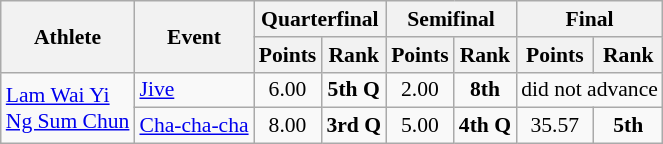<table class=wikitable style="font-size:90%">
<tr>
<th rowspan=2>Athlete</th>
<th rowspan=2>Event</th>
<th colspan=2>Quarterfinal</th>
<th colspan=2>Semifinal</th>
<th colspan=2>Final</th>
</tr>
<tr>
<th>Points</th>
<th>Rank</th>
<th>Points</th>
<th>Rank</th>
<th>Points</th>
<th>Rank</th>
</tr>
<tr>
<td rowspan=2><a href='#'>Lam Wai Yi</a><br><a href='#'>Ng Sum Chun</a></td>
<td><a href='#'>Jive</a></td>
<td align=center>6.00</td>
<td align=center><strong>5th Q</strong></td>
<td align=center>2.00</td>
<td align=center><strong>8th</strong></td>
<td align=center colspan=2>did not advance</td>
</tr>
<tr>
<td><a href='#'>Cha-cha-cha</a></td>
<td align=center>8.00</td>
<td align=center><strong>3rd Q</strong></td>
<td align=center>5.00</td>
<td align=center><strong>4th Q</strong></td>
<td align=center>35.57</td>
<td align=center><strong>5th</strong></td>
</tr>
</table>
